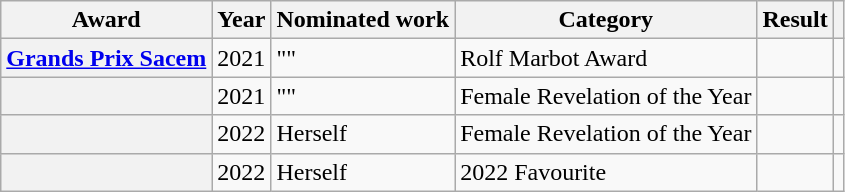<table class="wikitable sortable plainrowheaders">
<tr>
<th scope="col">Award</th>
<th scope="col">Year</th>
<th scope="col">Nominated work</th>
<th scope="col">Category</th>
<th scope="col">Result</th>
<th scope="col" class="unsortable"></th>
</tr>
<tr>
<th scope="row"><a href='#'>Grands Prix Sacem</a></th>
<td>2021</td>
<td>""</td>
<td>Rolf Marbot Award</td>
<td></td>
<td align="center"></td>
</tr>
<tr>
<th scope="row"></th>
<td>2021</td>
<td>""</td>
<td>Female Revelation of the Year</td>
<td></td>
<td align="center"></td>
</tr>
<tr>
<th scope="row"></th>
<td>2022</td>
<td>Herself</td>
<td>Female Revelation of the Year</td>
<td></td>
<td align="center"></td>
</tr>
<tr>
<th scope="row"></th>
<td>2022</td>
<td>Herself</td>
<td>2022 Favourite</td>
<td></td>
<td align="center"></td>
</tr>
</table>
